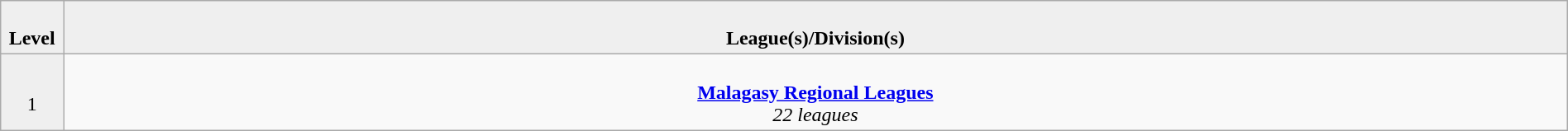<table class="wikitable" style="text-align:center; width:100%;">
<tr style="background:#efefef;">
<td style="width:4%; text-align:center;"><br><strong>Level</strong></td>
<td colspan="12"  style="width:96%; text-align:center;"><br><strong>League(s)/Division(s)</strong></td>
</tr>
<tr>
<td style="text-align:center; width:4%; background:#efefef;"><br>1</td>
<td colspan="12"  style="width:96%; text-align:center;"><br><strong><a href='#'>Malagasy Regional Leagues</a></strong><br>
<em>22 leagues</em><br></td>
</tr>
</table>
